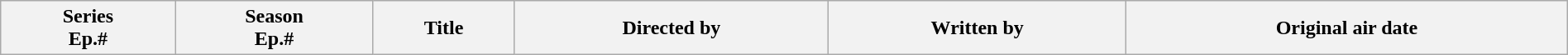<table class="wikitable plainrowheaders" style="width:100%; margin:auto;">
<tr>
<th>Series<br>Ep.#</th>
<th>Season<br>Ep.#</th>
<th>Title</th>
<th>Directed by</th>
<th>Written by</th>
<th>Original air date<br>












</th>
</tr>
</table>
